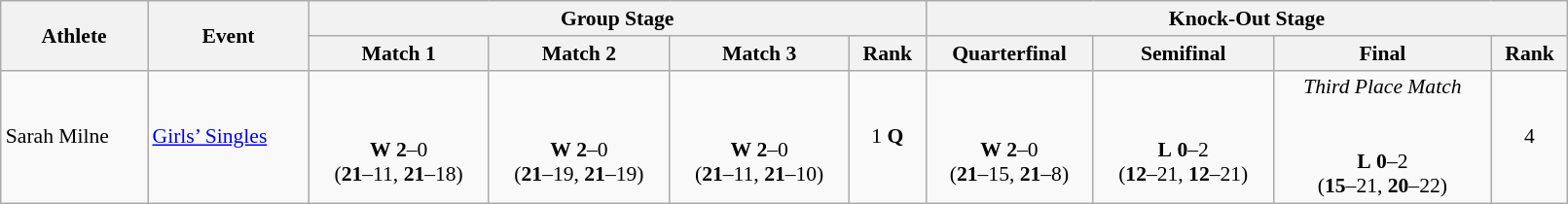<table class="wikitable" width="85%" style="text-align:left; font-size:90%">
<tr>
<th rowspan=2>Athlete</th>
<th rowspan=2>Event</th>
<th colspan=4>Group Stage</th>
<th colspan=4>Knock-Out Stage</th>
</tr>
<tr>
<th>Match 1</th>
<th>Match 2</th>
<th>Match 3</th>
<th>Rank</th>
<th>Quarterfinal</th>
<th>Semifinal</th>
<th>Final</th>
<th>Rank</th>
</tr>
<tr>
<td>Sarah Milne</td>
<td><a href='#'>Girls’ Singles</a></td>
<td align=center> <br><br><strong>W</strong> <strong>2</strong>–0 <br> (<strong>21</strong>–11, <strong>21</strong>–18)</td>
<td align=center> <br><br><strong>W</strong> <strong>2</strong>–0 <br> (<strong>21</strong>–19, <strong>21</strong>–19)</td>
<td align=center> <br><br><strong>W</strong> <strong>2</strong>–0 <br> (<strong>21</strong>–11, <strong>21</strong>–10)</td>
<td align=center>1 <strong>Q</strong></td>
<td align=center> <br><br><strong>W</strong> <strong>2</strong>–0 <br> (<strong>21</strong>–15, <strong>21</strong>–8)</td>
<td align=center> <br><br><strong>L</strong> <strong>0</strong>–2 <br> (<strong>12</strong>–21, <strong>12</strong>–21)</td>
<td align=center><em>Third Place Match</em><br> <br><br><strong>L</strong> <strong>0</strong>–2 <br> (<strong>15</strong>–21, <strong>20</strong>–22)</td>
<td align=center>4</td>
</tr>
</table>
